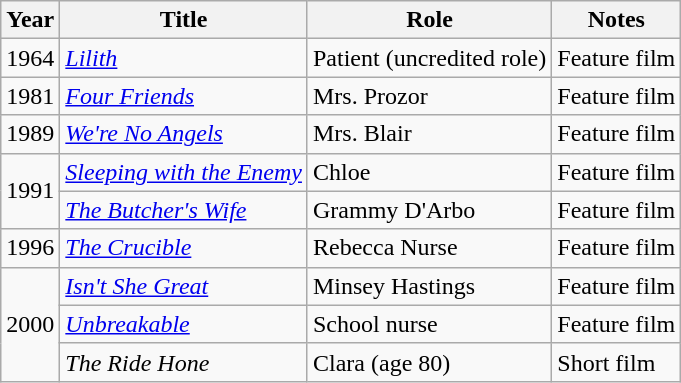<table class="wikitable">
<tr>
<th>Year</th>
<th>Title</th>
<th>Role</th>
<th>Notes</th>
</tr>
<tr>
<td>1964</td>
<td><em><a href='#'>Lilith</a></em></td>
<td>Patient (uncredited role)</td>
<td>Feature film</td>
</tr>
<tr>
<td>1981</td>
<td><em><a href='#'>Four Friends</a></em></td>
<td>Mrs. Prozor</td>
<td>Feature film</td>
</tr>
<tr>
<td>1989</td>
<td><em><a href='#'>We're No Angels</a></em></td>
<td>Mrs. Blair</td>
<td>Feature film</td>
</tr>
<tr>
<td rowspan=2>1991</td>
<td><em><a href='#'>Sleeping with the Enemy</a></em></td>
<td>Chloe</td>
<td>Feature film</td>
</tr>
<tr>
<td><em><a href='#'>The Butcher's Wife</a></em></td>
<td>Grammy D'Arbo</td>
<td>Feature film</td>
</tr>
<tr>
<td>1996</td>
<td><em><a href='#'>The Crucible</a></em></td>
<td>Rebecca Nurse</td>
<td>Feature film</td>
</tr>
<tr>
<td rowspan=3>2000</td>
<td><em><a href='#'>Isn't She Great</a></em></td>
<td>Minsey Hastings</td>
<td>Feature film</td>
</tr>
<tr>
<td><em><a href='#'>Unbreakable</a></em></td>
<td>School nurse</td>
<td>Feature film</td>
</tr>
<tr>
<td><em>The Ride Hone</em></td>
<td>Clara (age 80)</td>
<td>Short film</td>
</tr>
</table>
